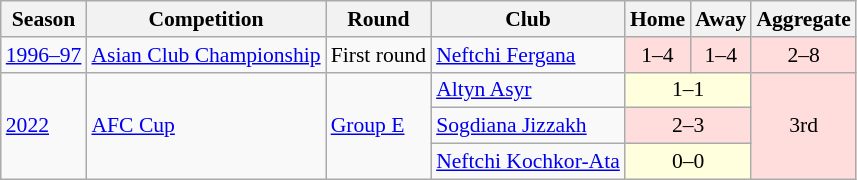<table class="wikitable mw-collapsible mw-collapsed" align=center cellspacing="0" cellpadding="3" style="border:1px solid #AAAAAA;font-size:90%">
<tr>
<th>Season</th>
<th>Competition</th>
<th>Round</th>
<th>Club</th>
<th>Home</th>
<th>Away</th>
<th>Aggregate</th>
</tr>
<tr>
<td rowspan="1"><a href='#'>1996–97</a></td>
<td rowspan="1"><a href='#'>Asian Club Championship</a></td>
<td>First round</td>
<td> <a href='#'>Neftchi Fergana</a></td>
<td bgcolor="#ffdddd" style="text-align:center;">1–4</td>
<td bgcolor="#ffdddd" style="text-align:center;">1–4</td>
<td bgcolor="#ffdddd" style="text-align:center;">2–8</td>
</tr>
<tr>
<td rowspan="3"><a href='#'>2022</a></td>
<td rowspan="3"><a href='#'>AFC Cup</a></td>
<td rowspan="3"><a href='#'>Group E</a></td>
<td> <a href='#'>Altyn Asyr</a></td>
<td colspan="2" bgcolor="#ffffdd" style="text-align:center;">1–1</td>
<td rowspan=3 bgcolor="#ffdddd" style="text-align:center;">3rd</td>
</tr>
<tr>
<td> <a href='#'>Sogdiana Jizzakh</a></td>
<td colspan="2" bgcolor="#ffdddd" style="text-align:center;">2–3</td>
</tr>
<tr>
<td> <a href='#'>Neftchi Kochkor-Ata</a></td>
<td colspan="2" bgcolor="#ffffdd" style="text-align:center;">0–0</td>
</tr>
</table>
